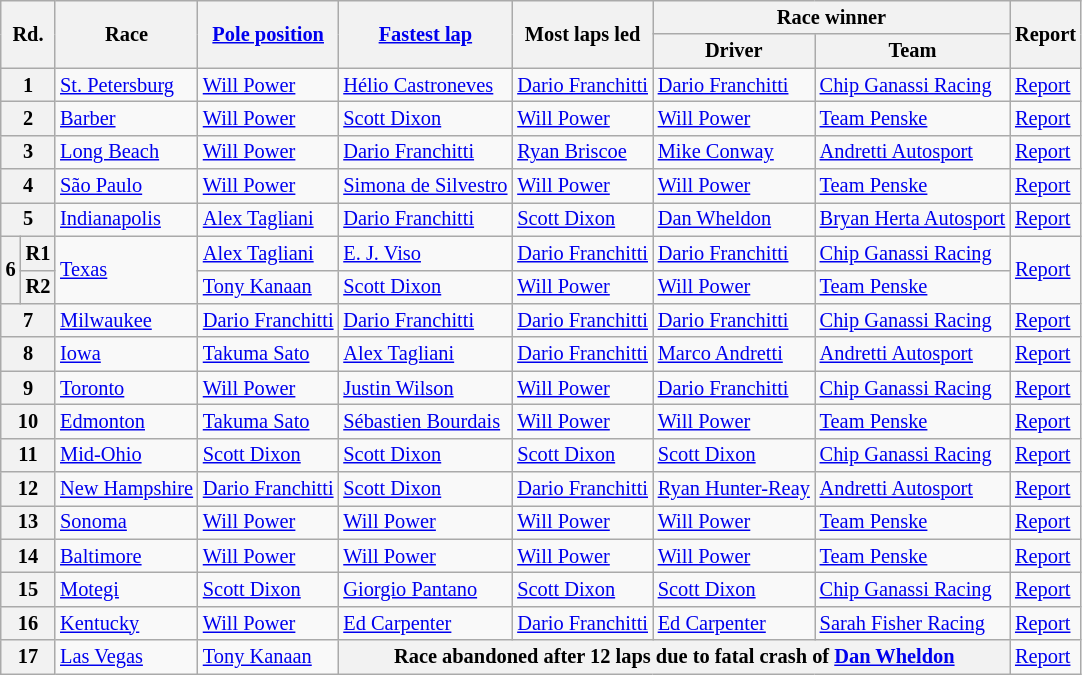<table class="wikitable" style="font-size: 85%">
<tr>
<th colspan="2" rowspan="2">Rd.</th>
<th rowspan="2">Race</th>
<th rowspan="2"><a href='#'>Pole position</a></th>
<th rowspan="2"><a href='#'>Fastest lap</a></th>
<th rowspan="2">Most laps led</th>
<th colspan="2">Race winner</th>
<th rowspan="2">Report</th>
</tr>
<tr>
<th>Driver</th>
<th>Team</th>
</tr>
<tr>
<th colspan="2">1</th>
<td><a href='#'>St. Petersburg</a></td>
<td> <a href='#'>Will Power</a></td>
<td> <a href='#'>Hélio Castroneves</a></td>
<td> <a href='#'>Dario Franchitti</a></td>
<td> <a href='#'>Dario Franchitti</a></td>
<td> <a href='#'>Chip Ganassi Racing</a></td>
<td><a href='#'>Report</a></td>
</tr>
<tr>
<th colspan="2">2</th>
<td><a href='#'>Barber</a></td>
<td> <a href='#'>Will Power</a></td>
<td> <a href='#'>Scott Dixon</a></td>
<td> <a href='#'>Will Power</a></td>
<td> <a href='#'>Will Power</a></td>
<td> <a href='#'>Team Penske</a></td>
<td><a href='#'>Report</a></td>
</tr>
<tr>
<th colspan="2">3</th>
<td><a href='#'>Long Beach</a></td>
<td> <a href='#'>Will Power</a></td>
<td> <a href='#'>Dario Franchitti</a></td>
<td> <a href='#'>Ryan Briscoe</a></td>
<td> <a href='#'>Mike Conway</a></td>
<td> <a href='#'>Andretti Autosport</a></td>
<td><a href='#'>Report</a></td>
</tr>
<tr>
<th colspan="2">4</th>
<td><a href='#'>São Paulo</a></td>
<td> <a href='#'>Will Power</a></td>
<td> <a href='#'>Simona de Silvestro</a></td>
<td> <a href='#'>Will Power</a></td>
<td> <a href='#'>Will Power</a></td>
<td> <a href='#'>Team Penske</a></td>
<td><a href='#'>Report</a></td>
</tr>
<tr>
<th colspan="2">5</th>
<td><a href='#'>Indianapolis</a></td>
<td> <a href='#'>Alex Tagliani</a></td>
<td> <a href='#'>Dario Franchitti</a></td>
<td> <a href='#'>Scott Dixon</a></td>
<td> <a href='#'>Dan Wheldon</a></td>
<td> <a href='#'>Bryan Herta Autosport</a></td>
<td><a href='#'>Report</a></td>
</tr>
<tr>
<th rowspan="2">6</th>
<th>R1</th>
<td rowspan="2"><a href='#'>Texas</a></td>
<td> <a href='#'>Alex Tagliani</a></td>
<td> <a href='#'>E. J. Viso</a></td>
<td> <a href='#'>Dario Franchitti</a></td>
<td> <a href='#'>Dario Franchitti</a></td>
<td> <a href='#'>Chip Ganassi Racing</a></td>
<td rowspan="2"><a href='#'>Report</a></td>
</tr>
<tr>
<th>R2</th>
<td> <a href='#'>Tony Kanaan</a></td>
<td> <a href='#'>Scott Dixon</a></td>
<td> <a href='#'>Will Power</a></td>
<td> <a href='#'>Will Power</a></td>
<td> <a href='#'>Team Penske</a></td>
</tr>
<tr>
<th colspan="2">7</th>
<td><a href='#'>Milwaukee</a></td>
<td> <a href='#'>Dario Franchitti</a></td>
<td> <a href='#'>Dario Franchitti</a></td>
<td> <a href='#'>Dario Franchitti</a></td>
<td> <a href='#'>Dario Franchitti</a></td>
<td> <a href='#'>Chip Ganassi Racing</a></td>
<td><a href='#'>Report</a></td>
</tr>
<tr>
<th colspan="2">8</th>
<td><a href='#'>Iowa</a></td>
<td> <a href='#'>Takuma Sato</a></td>
<td> <a href='#'>Alex Tagliani</a></td>
<td> <a href='#'>Dario Franchitti</a></td>
<td> <a href='#'>Marco Andretti</a></td>
<td> <a href='#'>Andretti Autosport</a></td>
<td><a href='#'>Report</a></td>
</tr>
<tr>
<th colspan="2">9</th>
<td><a href='#'>Toronto</a></td>
<td> <a href='#'>Will Power</a></td>
<td> <a href='#'>Justin Wilson</a></td>
<td> <a href='#'>Will Power</a></td>
<td> <a href='#'>Dario Franchitti</a></td>
<td> <a href='#'>Chip Ganassi Racing</a></td>
<td><a href='#'>Report</a></td>
</tr>
<tr>
<th colspan="2">10</th>
<td><a href='#'>Edmonton</a></td>
<td> <a href='#'>Takuma Sato</a></td>
<td> <a href='#'>Sébastien Bourdais</a></td>
<td> <a href='#'>Will Power</a></td>
<td> <a href='#'>Will Power</a></td>
<td> <a href='#'>Team Penske</a></td>
<td><a href='#'>Report</a></td>
</tr>
<tr>
<th colspan="2">11</th>
<td><a href='#'>Mid-Ohio</a></td>
<td> <a href='#'>Scott Dixon</a></td>
<td> <a href='#'>Scott Dixon</a></td>
<td> <a href='#'>Scott Dixon</a></td>
<td> <a href='#'>Scott Dixon</a></td>
<td> <a href='#'>Chip Ganassi Racing</a></td>
<td><a href='#'>Report</a></td>
</tr>
<tr>
<th colspan="2">12</th>
<td><a href='#'>New Hampshire</a></td>
<td> <a href='#'>Dario Franchitti</a></td>
<td> <a href='#'>Scott Dixon</a></td>
<td> <a href='#'>Dario Franchitti</a></td>
<td> <a href='#'>Ryan Hunter-Reay</a></td>
<td> <a href='#'>Andretti Autosport</a></td>
<td><a href='#'>Report</a></td>
</tr>
<tr>
<th colspan="2">13</th>
<td><a href='#'>Sonoma</a></td>
<td> <a href='#'>Will Power</a></td>
<td> <a href='#'>Will Power</a></td>
<td> <a href='#'>Will Power</a></td>
<td> <a href='#'>Will Power</a></td>
<td> <a href='#'>Team Penske</a></td>
<td><a href='#'>Report</a></td>
</tr>
<tr>
<th colspan="2">14</th>
<td><a href='#'>Baltimore</a></td>
<td> <a href='#'>Will Power</a></td>
<td> <a href='#'>Will Power</a></td>
<td> <a href='#'>Will Power</a></td>
<td> <a href='#'>Will Power</a></td>
<td> <a href='#'>Team Penske</a></td>
<td><a href='#'>Report</a></td>
</tr>
<tr>
<th colspan="2">15</th>
<td><a href='#'>Motegi</a></td>
<td> <a href='#'>Scott Dixon</a></td>
<td> <a href='#'>Giorgio Pantano</a></td>
<td> <a href='#'>Scott Dixon</a></td>
<td> <a href='#'>Scott Dixon</a></td>
<td> <a href='#'>Chip Ganassi Racing</a></td>
<td><a href='#'>Report</a></td>
</tr>
<tr>
<th colspan="2">16</th>
<td><a href='#'>Kentucky</a></td>
<td> <a href='#'>Will Power</a></td>
<td> <a href='#'>Ed Carpenter</a></td>
<td> <a href='#'>Dario Franchitti</a></td>
<td> <a href='#'>Ed Carpenter</a></td>
<td> <a href='#'>Sarah Fisher Racing</a></td>
<td><a href='#'>Report</a></td>
</tr>
<tr>
<th colspan="2">17</th>
<td><a href='#'>Las Vegas</a></td>
<td> <a href='#'>Tony Kanaan</a></td>
<th colspan="4" align="center">Race abandoned after 12 laps due to fatal crash of <a href='#'>Dan Wheldon</a></th>
<td><a href='#'>Report</a></td>
</tr>
</table>
